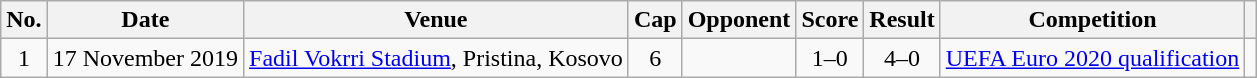<table class="wikitable">
<tr>
<th scope=col>No.</th>
<th scope=col>Date</th>
<th scope=col>Venue</th>
<th scope=col>Cap</th>
<th scope=col>Opponent</th>
<th scope=col>Score</th>
<th scope=col>Result</th>
<th scope=col>Competition</th>
<th scope=col></th>
</tr>
<tr>
<td align=center>1</td>
<td>17 November 2019</td>
<td><a href='#'>Fadil Vokrri Stadium</a>, Pristina, Kosovo</td>
<td align=center>6</td>
<td></td>
<td align=center>1–0</td>
<td align=center>4–0</td>
<td><a href='#'>UEFA Euro 2020 qualification</a></td>
<td align=center></td>
</tr>
</table>
